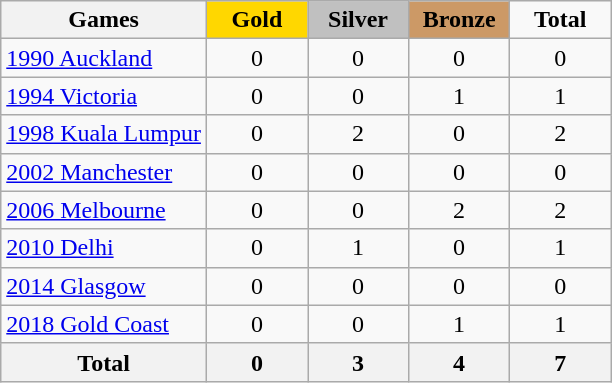<table class="wikitable" style="text-align:center">
<tr>
<th>Games</th>
<td width=60 bgcolor=gold><strong>Gold</strong></td>
<td width=60 bgcolor=silver><strong>Silver</strong></td>
<td width=60 bgcolor=cc9966><strong>Bronze</strong></td>
<td width=60><strong>Total</strong></td>
</tr>
<tr>
<td align=left><a href='#'>1990 Auckland</a></td>
<td>0</td>
<td>0</td>
<td>0</td>
<td>0</td>
</tr>
<tr>
<td align=left><a href='#'>1994 Victoria</a></td>
<td>0</td>
<td>0</td>
<td>1</td>
<td>1</td>
</tr>
<tr>
<td align=left><a href='#'>1998 Kuala Lumpur</a></td>
<td>0</td>
<td>2</td>
<td>0</td>
<td>2</td>
</tr>
<tr>
<td align=left><a href='#'>2002 Manchester</a></td>
<td>0</td>
<td>0</td>
<td>0</td>
<td>0</td>
</tr>
<tr>
<td align=left><a href='#'>2006 Melbourne</a></td>
<td>0</td>
<td>0</td>
<td>2</td>
<td>2</td>
</tr>
<tr>
<td align=left><a href='#'>2010 Delhi</a></td>
<td>0</td>
<td>1</td>
<td>0</td>
<td>1</td>
</tr>
<tr>
<td align=left><a href='#'>2014 Glasgow</a></td>
<td>0</td>
<td>0</td>
<td>0</td>
<td>0</td>
</tr>
<tr>
<td align=left><a href='#'>2018 Gold Coast</a></td>
<td>0</td>
<td>0</td>
<td>1</td>
<td>1</td>
</tr>
<tr>
<th>Total</th>
<th>0</th>
<th>3</th>
<th>4</th>
<th>7</th>
</tr>
</table>
